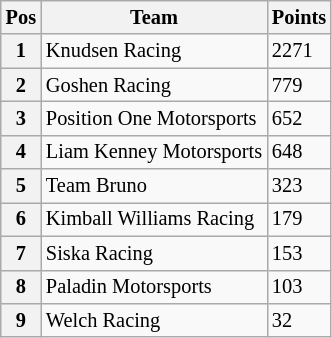<table class="wikitable" style="font-size: 85%;">
<tr>
<th>Pos</th>
<th>Team</th>
<th>Points</th>
</tr>
<tr>
<th>1</th>
<td>Knudsen Racing</td>
<td>2271</td>
</tr>
<tr>
<th>2</th>
<td>Goshen Racing</td>
<td>779</td>
</tr>
<tr>
<th>3</th>
<td>Position One Motorsports</td>
<td>652</td>
</tr>
<tr>
<th>4</th>
<td>Liam Kenney Motorsports</td>
<td>648</td>
</tr>
<tr>
<th>5</th>
<td>Team Bruno</td>
<td>323</td>
</tr>
<tr>
<th>6</th>
<td>Kimball Williams Racing</td>
<td>179</td>
</tr>
<tr>
<th>7</th>
<td>Siska Racing</td>
<td>153</td>
</tr>
<tr>
<th>8</th>
<td>Paladin Motorsports</td>
<td>103</td>
</tr>
<tr>
<th>9</th>
<td>Welch Racing</td>
<td>32</td>
</tr>
</table>
